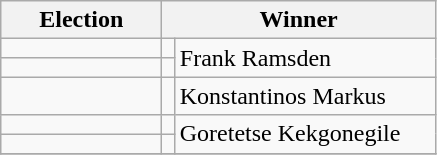<table class=wikitable>
<tr>
<th width=100>Election</th>
<th width=175 colspan=2>Winner</th>
</tr>
<tr>
<td></td>
<td bgcolor=></td>
<td rowspan=2>Frank Ramsden</td>
</tr>
<tr>
<td></td>
<td bgcolor=></td>
</tr>
<tr>
<td></td>
<td bgcolor=></td>
<td>Konstantinos Markus</td>
</tr>
<tr>
<td></td>
<td bgcolor=></td>
<td rowspan=2>Goretetse Kekgonegile</td>
</tr>
<tr>
<td></td>
<td bgcolor=></td>
</tr>
<tr>
</tr>
</table>
